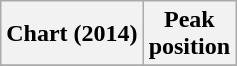<table class="wikitable plainrowheaders" style="text-align:center">
<tr>
<th scope="col">Chart (2014)</th>
<th scope="col">Peak<br> position</th>
</tr>
<tr>
</tr>
</table>
